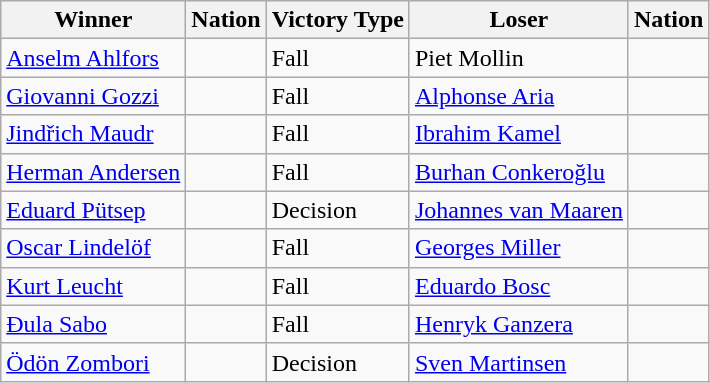<table class="wikitable sortable" style="text-align:left;">
<tr>
<th>Winner</th>
<th>Nation</th>
<th>Victory Type</th>
<th>Loser</th>
<th>Nation</th>
</tr>
<tr>
<td><a href='#'>Anselm Ahlfors</a></td>
<td></td>
<td>Fall</td>
<td>Piet Mollin</td>
<td></td>
</tr>
<tr>
<td><a href='#'>Giovanni Gozzi</a></td>
<td></td>
<td>Fall</td>
<td><a href='#'>Alphonse Aria</a></td>
<td></td>
</tr>
<tr>
<td><a href='#'>Jindřich Maudr</a></td>
<td></td>
<td>Fall</td>
<td><a href='#'>Ibrahim Kamel</a></td>
<td></td>
</tr>
<tr>
<td><a href='#'>Herman Andersen</a></td>
<td></td>
<td>Fall</td>
<td><a href='#'>Burhan Conkeroğlu</a></td>
<td></td>
</tr>
<tr>
<td><a href='#'>Eduard Pütsep</a></td>
<td></td>
<td>Decision</td>
<td><a href='#'>Johannes van Maaren</a></td>
<td></td>
</tr>
<tr>
<td><a href='#'>Oscar Lindelöf</a></td>
<td></td>
<td>Fall</td>
<td><a href='#'>Georges Miller</a></td>
<td></td>
</tr>
<tr>
<td><a href='#'>Kurt Leucht</a></td>
<td></td>
<td>Fall</td>
<td><a href='#'>Eduardo Bosc</a></td>
<td></td>
</tr>
<tr>
<td><a href='#'>Ðula Sabo</a></td>
<td></td>
<td>Fall</td>
<td><a href='#'>Henryk Ganzera</a></td>
<td></td>
</tr>
<tr>
<td><a href='#'>Ödön Zombori</a></td>
<td></td>
<td>Decision</td>
<td><a href='#'>Sven Martinsen</a></td>
<td></td>
</tr>
</table>
